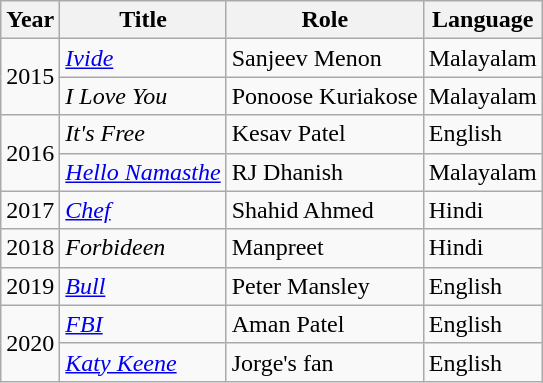<table class="wikitable">
<tr>
<th>Year</th>
<th>Title</th>
<th>Role</th>
<th>Language</th>
</tr>
<tr>
<td rowspan="2">2015</td>
<td><em><a href='#'>Ivide</a></em></td>
<td>Sanjeev Menon</td>
<td>Malayalam</td>
</tr>
<tr>
<td><em>I Love You</em></td>
<td>Ponoose Kuriakose</td>
<td>Malayalam</td>
</tr>
<tr>
<td rowspan="2">2016</td>
<td><em>It's Free</em></td>
<td>Kesav Patel</td>
<td>English</td>
</tr>
<tr>
<td><a href='#'><em>Hello Namasthe</em></a></td>
<td>RJ Dhanish</td>
<td>Malayalam</td>
</tr>
<tr>
<td>2017</td>
<td><em><a href='#'>Chef</a></em></td>
<td>Shahid Ahmed</td>
<td>Hindi</td>
</tr>
<tr>
<td>2018</td>
<td><em>Forbideen</em></td>
<td>Manpreet</td>
<td>Hindi</td>
</tr>
<tr>
<td>2019</td>
<td><em><a href='#'>Bull</a></em></td>
<td>Peter Mansley</td>
<td>English</td>
</tr>
<tr>
<td rowspan="2">2020</td>
<td><a href='#'><em>FBI</em></a></td>
<td>Aman Patel</td>
<td>English</td>
</tr>
<tr>
<td><a href='#'><em>Katy Keene</em></a></td>
<td>Jorge's fan</td>
<td>English</td>
</tr>
</table>
